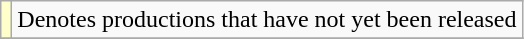<table class="wikitable">
<tr>
<td style="background:#ffc;"><br></td>
<td>Denotes productions that have not yet been released</td>
</tr>
<tr>
</tr>
</table>
